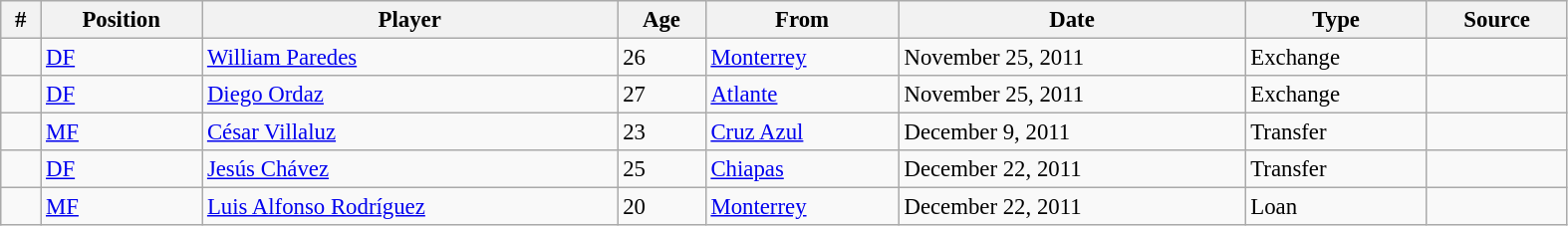<table class="wikitable sortable" style="width:83%; text-align:center; font-size:95%; text-align:left;">
<tr>
<th><strong>#</strong></th>
<th><strong>Position</strong></th>
<th><strong>Player</strong></th>
<th><strong>Age</strong></th>
<th><strong>From</strong></th>
<th><strong>Date</strong></th>
<th><strong>Type</strong></th>
<th><strong>Source</strong></th>
</tr>
<tr>
<td></td>
<td><a href='#'>DF</a></td>
<td> <a href='#'>William Paredes</a></td>
<td>26</td>
<td> <a href='#'>Monterrey</a></td>
<td>November 25, 2011</td>
<td>Exchange</td>
<td></td>
</tr>
<tr>
<td></td>
<td><a href='#'>DF</a></td>
<td> <a href='#'>Diego Ordaz</a></td>
<td>27</td>
<td> <a href='#'>Atlante</a></td>
<td>November 25, 2011</td>
<td>Exchange</td>
<td></td>
</tr>
<tr>
<td></td>
<td><a href='#'>MF</a></td>
<td> <a href='#'>César Villaluz</a></td>
<td>23</td>
<td> <a href='#'>Cruz Azul</a></td>
<td>December 9, 2011</td>
<td>Transfer</td>
<td></td>
</tr>
<tr>
<td></td>
<td><a href='#'>DF</a></td>
<td> <a href='#'>Jesús Chávez</a></td>
<td>25</td>
<td> <a href='#'>Chiapas</a></td>
<td>December 22, 2011</td>
<td>Transfer</td>
<td></td>
</tr>
<tr>
<td></td>
<td><a href='#'>MF</a></td>
<td> <a href='#'>Luis Alfonso Rodríguez</a></td>
<td>20</td>
<td> <a href='#'>Monterrey</a></td>
<td>December 22, 2011</td>
<td>Loan</td>
<td></td>
</tr>
</table>
